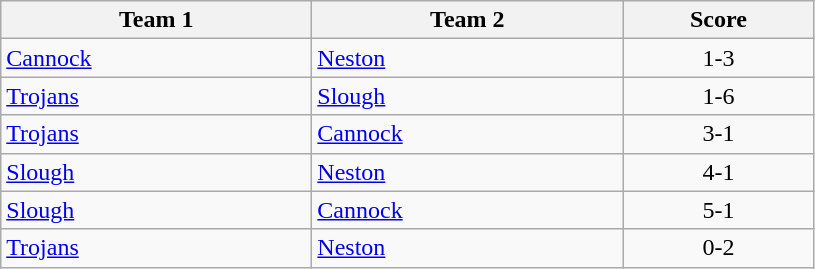<table class="wikitable" style="font-size: 100%">
<tr>
<th width=200>Team 1</th>
<th width=200>Team 2</th>
<th width=120>Score</th>
</tr>
<tr>
<td><a href='#'>Cannock</a></td>
<td><a href='#'>Neston</a></td>
<td align=center>1-3</td>
</tr>
<tr>
<td><a href='#'>Trojans</a></td>
<td><a href='#'>Slough</a></td>
<td align=center>1-6</td>
</tr>
<tr>
<td><a href='#'>Trojans</a></td>
<td><a href='#'>Cannock</a></td>
<td align=center>3-1</td>
</tr>
<tr>
<td><a href='#'>Slough</a></td>
<td><a href='#'>Neston</a></td>
<td align=center>4-1</td>
</tr>
<tr>
<td><a href='#'>Slough</a></td>
<td><a href='#'>Cannock</a></td>
<td align=center>5-1</td>
</tr>
<tr>
<td><a href='#'>Trojans</a></td>
<td><a href='#'>Neston</a></td>
<td align=center>0-2</td>
</tr>
</table>
